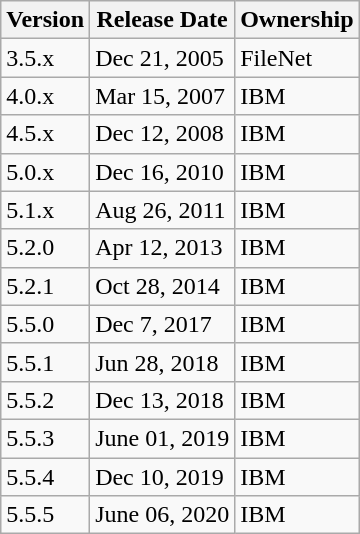<table class="wikitable">
<tr>
<th>Version</th>
<th>Release Date</th>
<th>Ownership</th>
</tr>
<tr>
<td>3.5.x</td>
<td>Dec 21, 2005</td>
<td>FileNet</td>
</tr>
<tr>
<td>4.0.x</td>
<td>Mar 15, 2007</td>
<td>IBM</td>
</tr>
<tr>
<td>4.5.x</td>
<td>Dec 12, 2008</td>
<td>IBM</td>
</tr>
<tr>
<td>5.0.x</td>
<td>Dec 16, 2010</td>
<td>IBM</td>
</tr>
<tr>
<td>5.1.x</td>
<td>Aug 26, 2011</td>
<td>IBM</td>
</tr>
<tr>
<td>5.2.0</td>
<td>Apr 12, 2013</td>
<td>IBM</td>
</tr>
<tr>
<td>5.2.1</td>
<td>Oct 28, 2014</td>
<td>IBM</td>
</tr>
<tr>
<td>5.5.0</td>
<td>Dec 7, 2017</td>
<td>IBM</td>
</tr>
<tr>
<td>5.5.1</td>
<td>Jun 28, 2018</td>
<td>IBM</td>
</tr>
<tr>
<td>5.5.2</td>
<td>Dec 13, 2018</td>
<td>IBM</td>
</tr>
<tr>
<td>5.5.3</td>
<td>June 01, 2019</td>
<td>IBM</td>
</tr>
<tr>
<td>5.5.4</td>
<td>Dec 10, 2019</td>
<td>IBM</td>
</tr>
<tr>
<td>5.5.5</td>
<td>June 06, 2020</td>
<td>IBM</td>
</tr>
</table>
